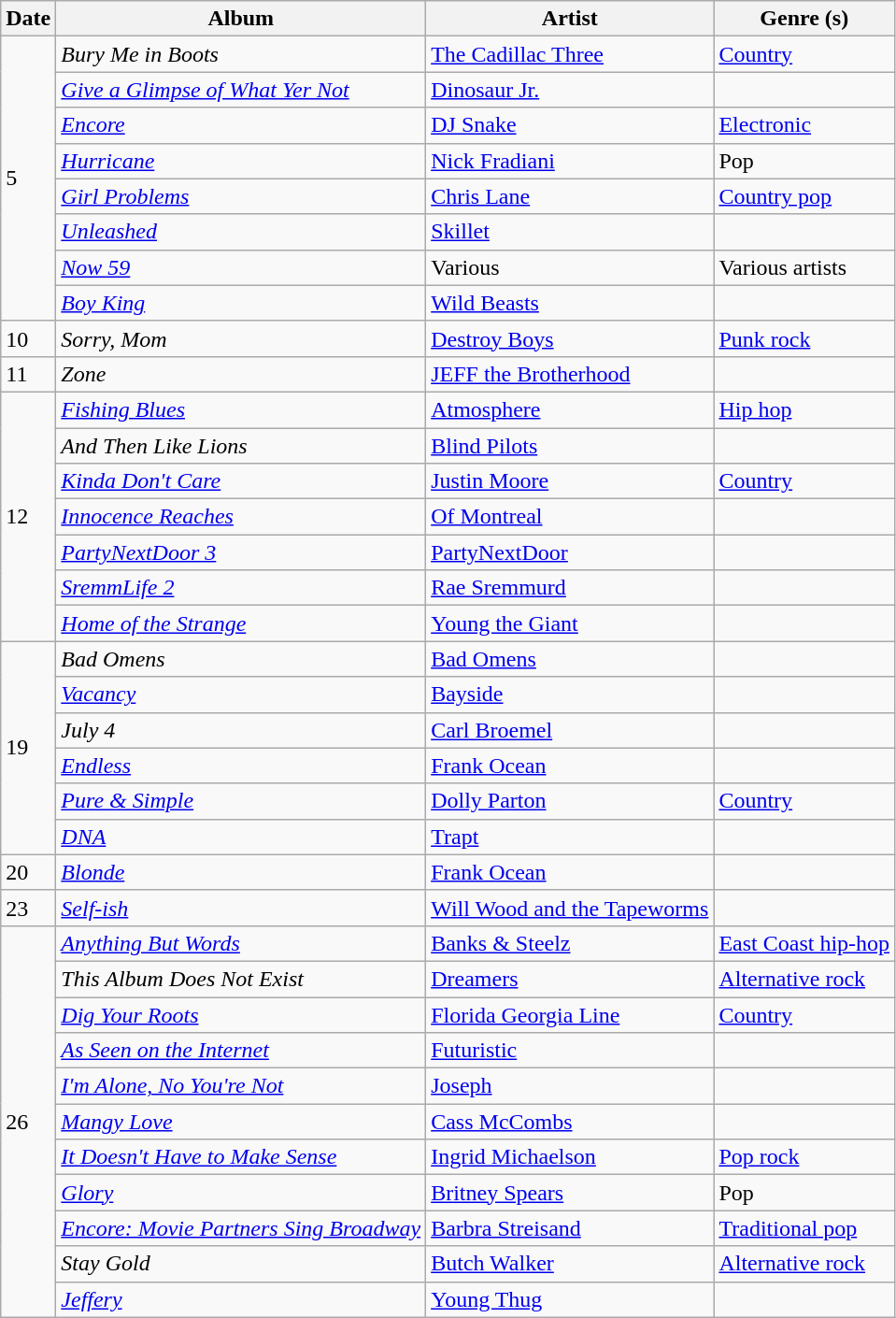<table class="wikitable" style="text-align: left">
<tr>
<th>Date</th>
<th>Album</th>
<th>Artist</th>
<th>Genre (s)</th>
</tr>
<tr>
<td rowspan="8">5</td>
<td><em>Bury Me in Boots</em></td>
<td><a href='#'>The Cadillac Three</a></td>
<td><a href='#'>Country</a></td>
</tr>
<tr>
<td><em><a href='#'>Give a Glimpse of What Yer Not</a></em></td>
<td><a href='#'>Dinosaur Jr.</a></td>
<td></td>
</tr>
<tr>
<td><em><a href='#'>Encore</a></em></td>
<td><a href='#'>DJ Snake</a></td>
<td><a href='#'>Electronic</a></td>
</tr>
<tr>
<td><em><a href='#'>Hurricane</a></em></td>
<td><a href='#'>Nick Fradiani</a></td>
<td>Pop</td>
</tr>
<tr>
<td><em><a href='#'>Girl Problems</a></em></td>
<td><a href='#'>Chris Lane</a></td>
<td><a href='#'>Country pop</a></td>
</tr>
<tr>
<td><em><a href='#'>Unleashed</a></em></td>
<td><a href='#'>Skillet</a></td>
<td></td>
</tr>
<tr>
<td><em><a href='#'>Now 59</a></em></td>
<td>Various</td>
<td>Various artists</td>
</tr>
<tr>
<td><em><a href='#'>Boy King</a></em></td>
<td><a href='#'>Wild Beasts</a></td>
<td></td>
</tr>
<tr>
<td>10</td>
<td><em>Sorry, Mom</em></td>
<td><a href='#'>Destroy Boys</a></td>
<td><a href='#'>Punk rock</a></td>
</tr>
<tr>
<td>11</td>
<td><em>Zone</em></td>
<td><a href='#'>JEFF the Brotherhood</a></td>
<td></td>
</tr>
<tr>
<td rowspan="7">12</td>
<td><em><a href='#'>Fishing Blues</a></em></td>
<td><a href='#'>Atmosphere</a></td>
<td><a href='#'>Hip hop</a></td>
</tr>
<tr>
<td><em>And Then Like Lions</em></td>
<td><a href='#'>Blind Pilots</a></td>
<td></td>
</tr>
<tr>
<td><em><a href='#'>Kinda Don't Care</a></em></td>
<td><a href='#'>Justin Moore</a></td>
<td><a href='#'>Country</a></td>
</tr>
<tr>
<td><em><a href='#'>Innocence Reaches</a></em></td>
<td><a href='#'>Of Montreal</a></td>
<td></td>
</tr>
<tr>
<td><em><a href='#'>PartyNextDoor 3</a></em></td>
<td><a href='#'>PartyNextDoor</a></td>
<td></td>
</tr>
<tr>
<td><em><a href='#'>SremmLife 2</a></em></td>
<td><a href='#'>Rae Sremmurd</a></td>
<td></td>
</tr>
<tr>
<td><em><a href='#'>Home of the Strange</a></em></td>
<td><a href='#'>Young the Giant</a></td>
<td></td>
</tr>
<tr>
<td rowspan="6">19</td>
<td><em>Bad Omens</em></td>
<td><a href='#'>Bad Omens</a></td>
<td></td>
</tr>
<tr>
<td><em><a href='#'>Vacancy</a></em></td>
<td><a href='#'>Bayside</a></td>
<td></td>
</tr>
<tr>
<td><em>July 4</em></td>
<td><a href='#'>Carl Broemel</a></td>
<td></td>
</tr>
<tr>
<td><em><a href='#'>Endless</a></em></td>
<td><a href='#'>Frank Ocean</a></td>
<td></td>
</tr>
<tr>
<td><em><a href='#'>Pure & Simple</a></em></td>
<td><a href='#'>Dolly Parton</a></td>
<td><a href='#'>Country</a></td>
</tr>
<tr>
<td><em><a href='#'>DNA</a></em></td>
<td><a href='#'>Trapt</a></td>
<td></td>
</tr>
<tr>
<td>20</td>
<td><em><a href='#'>Blonde</a></em></td>
<td><a href='#'>Frank Ocean</a></td>
<td></td>
</tr>
<tr>
<td>23</td>
<td><em><a href='#'>Self-ish</a></em></td>
<td><a href='#'>Will Wood and the Tapeworms</a></td>
<td></td>
</tr>
<tr>
<td rowspan="11">26</td>
<td><em><a href='#'>Anything But Words</a></em></td>
<td><a href='#'>Banks & Steelz</a></td>
<td><a href='#'>East Coast hip-hop</a></td>
</tr>
<tr>
<td><em>This Album Does Not Exist</em></td>
<td><a href='#'>Dreamers</a></td>
<td><a href='#'>Alternative rock</a></td>
</tr>
<tr>
<td><em><a href='#'>Dig Your Roots</a></em></td>
<td><a href='#'>Florida Georgia Line</a></td>
<td><a href='#'>Country</a></td>
</tr>
<tr>
<td><em><a href='#'>As Seen on the Internet</a></em></td>
<td><a href='#'>Futuristic</a></td>
<td></td>
</tr>
<tr>
<td><em><a href='#'>I'm Alone, No You're Not</a></em></td>
<td><a href='#'>Joseph</a></td>
<td></td>
</tr>
<tr>
<td><em><a href='#'>Mangy Love</a></em></td>
<td><a href='#'>Cass McCombs</a></td>
<td></td>
</tr>
<tr>
<td><em><a href='#'>It Doesn't Have to Make Sense</a></em></td>
<td><a href='#'>Ingrid Michaelson</a></td>
<td><a href='#'>Pop rock</a></td>
</tr>
<tr>
<td><em><a href='#'>Glory</a></em></td>
<td><a href='#'>Britney Spears</a></td>
<td>Pop</td>
</tr>
<tr>
<td><em><a href='#'>Encore: Movie Partners Sing Broadway</a></em></td>
<td><a href='#'>Barbra Streisand</a></td>
<td><a href='#'>Traditional pop</a></td>
</tr>
<tr>
<td><em>Stay Gold</em></td>
<td><a href='#'>Butch Walker</a></td>
<td><a href='#'>Alternative rock</a></td>
</tr>
<tr>
<td><em><a href='#'>Jeffery</a></em></td>
<td><a href='#'>Young Thug</a></td>
<td></td>
</tr>
</table>
